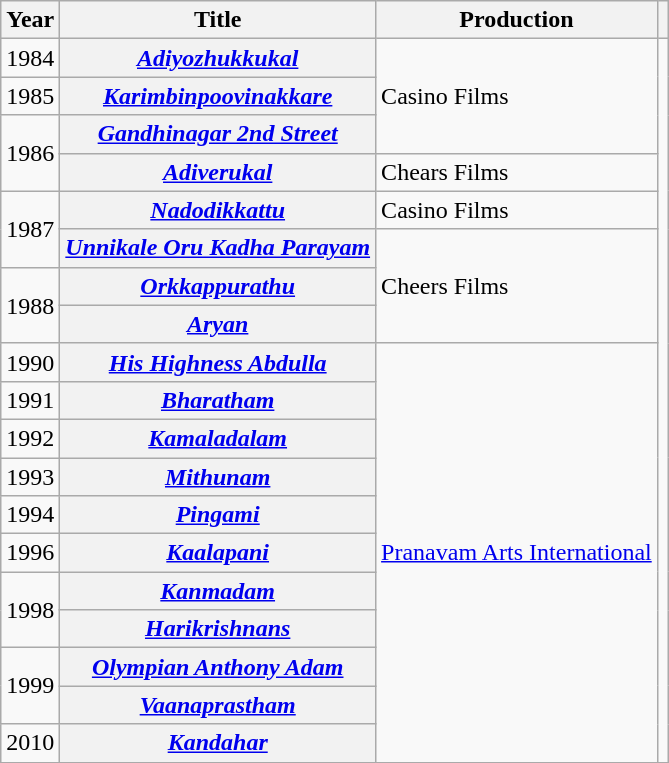<table class="wikitable plainrowheaders sortable" style="margin-right: 0;">
<tr>
<th scope="col">Year</th>
<th scope="col">Title</th>
<th scope="col">Production</th>
<th scope="col"></th>
</tr>
<tr>
<td>1984</td>
<th scope="row"><em><a href='#'>Adiyozhukkukal</a></em></th>
<td rowspan="3">Casino Films</td>
<td rowspan="19"></td>
</tr>
<tr>
<td>1985</td>
<th scope="row"><em><a href='#'>Karimbinpoovinakkare</a></em></th>
</tr>
<tr>
<td rowspan="2">1986</td>
<th scope="row"><em><a href='#'>Gandhinagar 2nd Street</a></em></th>
</tr>
<tr>
<th scope="row"><em><a href='#'>Adiverukal</a></em></th>
<td>Chears Films</td>
</tr>
<tr>
<td rowspan="2">1987</td>
<th scope="row"><em><a href='#'>Nadodikkattu</a></em></th>
<td>Casino Films</td>
</tr>
<tr>
<th scope="row"><em><a href='#'>Unnikale Oru Kadha Parayam</a></em></th>
<td rowspan="3">Cheers Films</td>
</tr>
<tr>
<td rowspan="2">1988</td>
<th scope="row"><em><a href='#'>Orkkappurathu</a></em></th>
</tr>
<tr>
<th scope="row"><em><a href='#'>Aryan</a></em></th>
</tr>
<tr>
<td>1990</td>
<th scope="row"><em><a href='#'>His Highness Abdulla</a></em></th>
<td rowspan="11"><a href='#'>Pranavam Arts International</a></td>
</tr>
<tr>
<td>1991</td>
<th scope="row"><em><a href='#'>Bharatham</a></em></th>
</tr>
<tr>
<td>1992</td>
<th scope="row"><em><a href='#'>Kamaladalam</a></em></th>
</tr>
<tr>
<td>1993</td>
<th scope="row"><em><a href='#'>Mithunam</a></em></th>
</tr>
<tr>
<td>1994</td>
<th scope="row"><em><a href='#'>Pingami</a></em></th>
</tr>
<tr>
<td>1996</td>
<th scope="row"><em><a href='#'>Kaalapani</a></em></th>
</tr>
<tr>
<td rowspan="2">1998</td>
<th scope="row"><em><a href='#'>Kanmadam</a></em></th>
</tr>
<tr>
<th scope="row"><em><a href='#'>Harikrishnans</a></em></th>
</tr>
<tr>
<td rowspan="2">1999</td>
<th scope="row"><em><a href='#'>Olympian Anthony Adam</a></em></th>
</tr>
<tr>
<th scope="row"><em><a href='#'>Vaanaprastham</a></em></th>
</tr>
<tr>
<td>2010</td>
<th scope="row"><em><a href='#'>Kandahar</a></em></th>
</tr>
</table>
